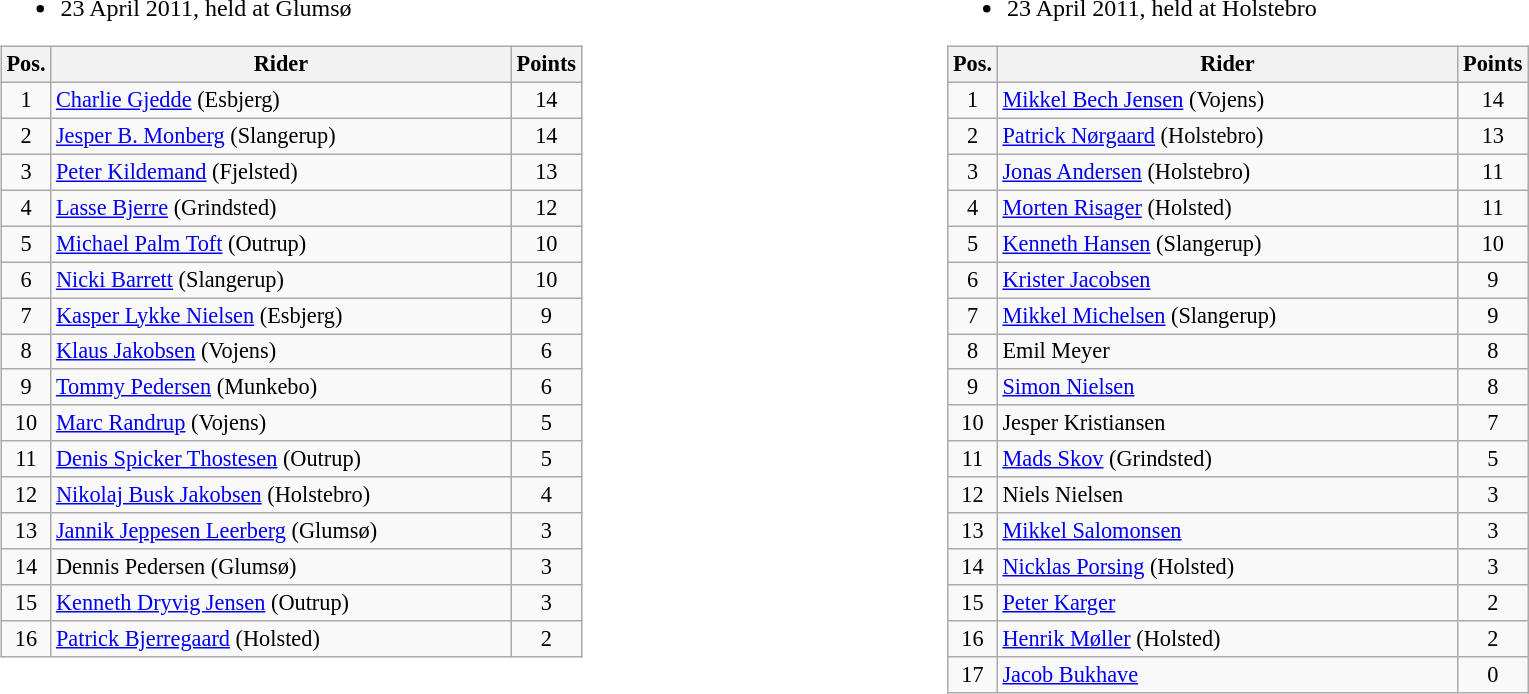<table width=100%>
<tr>
<td width=50% valign=top><br><ul><li>23 April 2011, held at Glumsø</li></ul><table class=wikitable style="font-size:93%;">
<tr>
<th width=25px>Pos.</th>
<th width=300px>Rider</th>
<th width=40px>Points</th>
</tr>
<tr align=center>
<td>1</td>
<td align=left><a href='#'>Charlie Gjedde</a> (Esbjerg)</td>
<td>14</td>
</tr>
<tr align=center>
<td>2</td>
<td align=left><a href='#'>Jesper B. Monberg</a> (Slangerup)</td>
<td>14</td>
</tr>
<tr align=center>
<td>3</td>
<td align=left><a href='#'>Peter Kildemand</a> (Fjelsted)</td>
<td>13</td>
</tr>
<tr align=center>
<td>4</td>
<td align=left><a href='#'>Lasse Bjerre</a> (Grindsted)</td>
<td>12</td>
</tr>
<tr align=center>
<td>5</td>
<td align=left><a href='#'>Michael Palm Toft</a> (Outrup)</td>
<td>10</td>
</tr>
<tr align=center>
<td>6</td>
<td align=left><a href='#'>Nicki Barrett</a> (Slangerup)</td>
<td>10</td>
</tr>
<tr align=center>
<td>7</td>
<td align=left><a href='#'>Kasper Lykke Nielsen</a> (Esbjerg)</td>
<td>9</td>
</tr>
<tr align=center>
<td>8</td>
<td align=left><a href='#'>Klaus Jakobsen</a> (Vojens)</td>
<td>6</td>
</tr>
<tr align=center>
<td>9</td>
<td align=left><a href='#'>Tommy Pedersen</a> (Munkebo)</td>
<td>6</td>
</tr>
<tr align=center>
<td>10</td>
<td align=left><a href='#'>Marc Randrup</a> (Vojens)</td>
<td>5</td>
</tr>
<tr align=center>
<td>11</td>
<td align=left><a href='#'>Denis Spicker Thostesen</a> (Outrup)</td>
<td>5</td>
</tr>
<tr align=center>
<td>12</td>
<td align=left><a href='#'>Nikolaj Busk Jakobsen</a> (Holstebro)</td>
<td>4</td>
</tr>
<tr align=center>
<td>13</td>
<td align=left><a href='#'>Jannik Jeppesen Leerberg</a> (Glumsø)</td>
<td>3</td>
</tr>
<tr align=center>
<td>14</td>
<td align=left>Dennis Pedersen (Glumsø)</td>
<td>3</td>
</tr>
<tr align=center>
<td>15</td>
<td align=left><a href='#'>Kenneth Dryvig Jensen</a> (Outrup)</td>
<td>3</td>
</tr>
<tr align=center>
<td>16</td>
<td align=left><a href='#'>Patrick Bjerregaard</a> (Holsted)</td>
<td>2</td>
</tr>
</table>
</td>
<td width=50% valign=top><br><ul><li>23 April 2011, held at Holstebro</li></ul><table class=wikitable style="font-size:93%;">
<tr>
<th width=25px>Pos.</th>
<th width=300px>Rider</th>
<th width=40px>Points</th>
</tr>
<tr align=center>
<td>1</td>
<td align=left><a href='#'>Mikkel Bech Jensen</a> (Vojens)</td>
<td>14</td>
</tr>
<tr align=center>
<td>2</td>
<td align=left><a href='#'>Patrick Nørgaard</a> (Holstebro)</td>
<td>13</td>
</tr>
<tr align=center>
<td>3</td>
<td align=left><a href='#'>Jonas Andersen</a> (Holstebro)</td>
<td>11</td>
</tr>
<tr align=center>
<td>4</td>
<td align=left><a href='#'>Morten Risager</a> (Holsted)</td>
<td>11</td>
</tr>
<tr align=center>
<td>5</td>
<td align=left><a href='#'>Kenneth Hansen</a> (Slangerup)</td>
<td>10</td>
</tr>
<tr align=center>
<td>6</td>
<td align=left><a href='#'>Krister Jacobsen</a></td>
<td>9</td>
</tr>
<tr align=center>
<td>7</td>
<td align=left><a href='#'>Mikkel Michelsen</a> (Slangerup)</td>
<td>9</td>
</tr>
<tr align=center>
<td>8</td>
<td align=left>Emil Meyer</td>
<td>8</td>
</tr>
<tr align=center>
<td>9</td>
<td align=left><a href='#'>Simon Nielsen</a></td>
<td>8</td>
</tr>
<tr align=center>
<td>10</td>
<td align=left>Jesper Kristiansen</td>
<td>7</td>
</tr>
<tr align=center>
<td>11</td>
<td align=left><a href='#'>Mads Skov</a> (Grindsted)</td>
<td>5</td>
</tr>
<tr align=center>
<td>12</td>
<td align=left>Niels Nielsen</td>
<td>3</td>
</tr>
<tr align=center>
<td>13</td>
<td align=left><a href='#'>Mikkel Salomonsen</a></td>
<td>3</td>
</tr>
<tr align=center>
<td>14</td>
<td align=left><a href='#'>Nicklas Porsing</a> (Holsted)</td>
<td>3</td>
</tr>
<tr align=center>
<td>15</td>
<td align=left><a href='#'>Peter Karger</a></td>
<td>2</td>
</tr>
<tr align=center>
<td>16</td>
<td align=left><a href='#'>Henrik Møller</a> (Holsted)</td>
<td>2</td>
</tr>
<tr align=center>
<td>17</td>
<td align=left><a href='#'>Jacob Bukhave</a></td>
<td>0</td>
</tr>
</table>
</td>
</tr>
<tr>
<td valign=top></td>
</tr>
</table>
